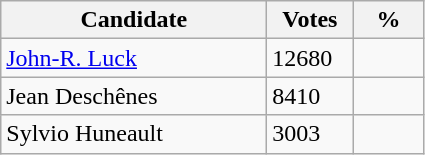<table class="wikitable">
<tr>
<th style="width: 170px">Candidate </th>
<th style="width: 50px">Votes</th>
<th style="width: 40px">%</th>
</tr>
<tr>
<td><a href='#'>John-R. Luck</a></td>
<td>12680</td>
<td></td>
</tr>
<tr>
<td>Jean Deschênes</td>
<td>8410</td>
<td></td>
</tr>
<tr>
<td>Sylvio Huneault</td>
<td>3003</td>
<td></td>
</tr>
</table>
